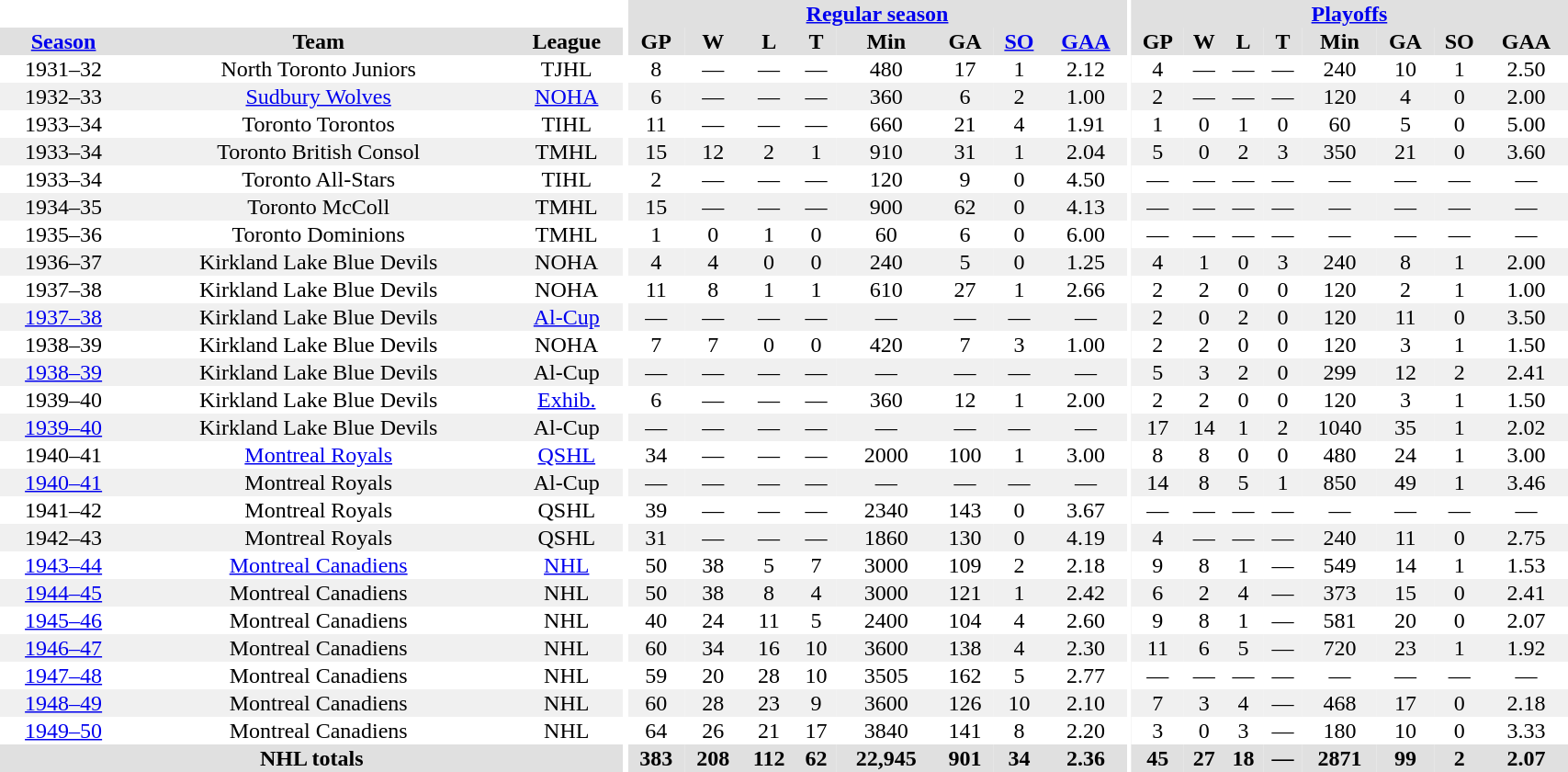<table border="0" cellpadding="1" cellspacing="0" style="width:90%; text-align:center;">
<tr bgcolor="#e0e0e0">
<th colspan="3" bgcolor="#ffffff"></th>
<th rowspan="99" bgcolor="#ffffff"></th>
<th colspan="8" bgcolor="#e0e0e0"><a href='#'>Regular season</a></th>
<th rowspan="99" bgcolor="#ffffff"></th>
<th colspan="8" bgcolor="#e0e0e0"><a href='#'>Playoffs</a></th>
</tr>
<tr bgcolor="#e0e0e0">
<th><a href='#'>Season</a></th>
<th>Team</th>
<th>League</th>
<th>GP</th>
<th>W</th>
<th>L</th>
<th>T</th>
<th>Min</th>
<th>GA</th>
<th><a href='#'>SO</a></th>
<th><a href='#'>GAA</a></th>
<th>GP</th>
<th>W</th>
<th>L</th>
<th>T</th>
<th>Min</th>
<th>GA</th>
<th>SO</th>
<th>GAA</th>
</tr>
<tr>
<td>1931–32</td>
<td>North Toronto Juniors</td>
<td>TJHL</td>
<td>8</td>
<td>—</td>
<td>—</td>
<td>—</td>
<td>480</td>
<td>17</td>
<td>1</td>
<td>2.12</td>
<td>4</td>
<td>—</td>
<td>—</td>
<td>—</td>
<td>240</td>
<td>10</td>
<td>1</td>
<td>2.50</td>
</tr>
<tr bgcolor="#f0f0f0">
<td>1932–33</td>
<td><a href='#'>Sudbury Wolves</a></td>
<td><a href='#'>NOHA</a></td>
<td>6</td>
<td>—</td>
<td>—</td>
<td>—</td>
<td>360</td>
<td>6</td>
<td>2</td>
<td>1.00</td>
<td>2</td>
<td>—</td>
<td>—</td>
<td>—</td>
<td>120</td>
<td>4</td>
<td>0</td>
<td>2.00</td>
</tr>
<tr>
<td>1933–34</td>
<td>Toronto Torontos</td>
<td>TIHL</td>
<td>11</td>
<td>—</td>
<td>—</td>
<td>—</td>
<td>660</td>
<td>21</td>
<td>4</td>
<td>1.91</td>
<td>1</td>
<td>0</td>
<td>1</td>
<td>0</td>
<td>60</td>
<td>5</td>
<td>0</td>
<td>5.00</td>
</tr>
<tr bgcolor="#f0f0f0">
<td>1933–34</td>
<td>Toronto British Consol</td>
<td>TMHL</td>
<td>15</td>
<td>12</td>
<td>2</td>
<td>1</td>
<td>910</td>
<td>31</td>
<td>1</td>
<td>2.04</td>
<td>5</td>
<td>0</td>
<td>2</td>
<td>3</td>
<td>350</td>
<td>21</td>
<td>0</td>
<td>3.60</td>
</tr>
<tr>
<td>1933–34</td>
<td>Toronto All-Stars</td>
<td>TIHL</td>
<td>2</td>
<td>—</td>
<td>—</td>
<td>—</td>
<td>120</td>
<td>9</td>
<td>0</td>
<td>4.50</td>
<td>—</td>
<td>—</td>
<td>—</td>
<td>—</td>
<td>—</td>
<td>—</td>
<td>—</td>
<td>—</td>
</tr>
<tr bgcolor="#f0f0f0">
<td>1934–35</td>
<td>Toronto McColl</td>
<td>TMHL</td>
<td>15</td>
<td>—</td>
<td>—</td>
<td>—</td>
<td>900</td>
<td>62</td>
<td>0</td>
<td>4.13</td>
<td>—</td>
<td>—</td>
<td>—</td>
<td>—</td>
<td>—</td>
<td>—</td>
<td>—</td>
<td>—</td>
</tr>
<tr>
<td>1935–36</td>
<td>Toronto Dominions</td>
<td>TMHL</td>
<td>1</td>
<td>0</td>
<td>1</td>
<td>0</td>
<td>60</td>
<td>6</td>
<td>0</td>
<td>6.00</td>
<td>—</td>
<td>—</td>
<td>—</td>
<td>—</td>
<td>—</td>
<td>—</td>
<td>—</td>
<td>—</td>
</tr>
<tr bgcolor="#f0f0f0">
<td>1936–37</td>
<td>Kirkland Lake Blue Devils</td>
<td>NOHA</td>
<td>4</td>
<td>4</td>
<td>0</td>
<td>0</td>
<td>240</td>
<td>5</td>
<td>0</td>
<td>1.25</td>
<td>4</td>
<td>1</td>
<td>0</td>
<td>3</td>
<td>240</td>
<td>8</td>
<td>1</td>
<td>2.00</td>
</tr>
<tr>
<td>1937–38</td>
<td>Kirkland Lake Blue Devils</td>
<td>NOHA</td>
<td>11</td>
<td>8</td>
<td>1</td>
<td>1</td>
<td>610</td>
<td>27</td>
<td>1</td>
<td>2.66</td>
<td>2</td>
<td>2</td>
<td>0</td>
<td>0</td>
<td>120</td>
<td>2</td>
<td>1</td>
<td>1.00</td>
</tr>
<tr bgcolor="#f0f0f0">
<td><a href='#'>1937–38</a></td>
<td>Kirkland Lake Blue Devils</td>
<td><a href='#'>Al-Cup</a></td>
<td>—</td>
<td>—</td>
<td>—</td>
<td>—</td>
<td>—</td>
<td>—</td>
<td>—</td>
<td>—</td>
<td>2</td>
<td>0</td>
<td>2</td>
<td>0</td>
<td>120</td>
<td>11</td>
<td>0</td>
<td>3.50</td>
</tr>
<tr>
<td>1938–39</td>
<td>Kirkland Lake Blue Devils</td>
<td>NOHA</td>
<td>7</td>
<td>7</td>
<td>0</td>
<td>0</td>
<td>420</td>
<td>7</td>
<td>3</td>
<td>1.00</td>
<td>2</td>
<td>2</td>
<td>0</td>
<td>0</td>
<td>120</td>
<td>3</td>
<td>1</td>
<td>1.50</td>
</tr>
<tr bgcolor="#f0f0f0">
<td><a href='#'>1938–39</a></td>
<td>Kirkland Lake Blue Devils</td>
<td>Al-Cup</td>
<td>—</td>
<td>—</td>
<td>—</td>
<td>—</td>
<td>—</td>
<td>—</td>
<td>—</td>
<td>—</td>
<td>5</td>
<td>3</td>
<td>2</td>
<td>0</td>
<td>299</td>
<td>12</td>
<td>2</td>
<td>2.41</td>
</tr>
<tr>
<td>1939–40</td>
<td>Kirkland Lake Blue Devils</td>
<td><a href='#'>Exhib.</a></td>
<td>6</td>
<td>—</td>
<td>—</td>
<td>—</td>
<td>360</td>
<td>12</td>
<td>1</td>
<td>2.00</td>
<td>2</td>
<td>2</td>
<td>0</td>
<td>0</td>
<td>120</td>
<td>3</td>
<td>1</td>
<td>1.50</td>
</tr>
<tr bgcolor="#f0f0f0">
<td><a href='#'>1939–40</a></td>
<td>Kirkland Lake Blue Devils</td>
<td>Al-Cup</td>
<td>—</td>
<td>—</td>
<td>—</td>
<td>—</td>
<td>—</td>
<td>—</td>
<td>—</td>
<td>—</td>
<td>17</td>
<td>14</td>
<td>1</td>
<td>2</td>
<td>1040</td>
<td>35</td>
<td>1</td>
<td>2.02</td>
</tr>
<tr>
<td>1940–41</td>
<td><a href='#'>Montreal Royals</a></td>
<td><a href='#'>QSHL</a></td>
<td>34</td>
<td>—</td>
<td>—</td>
<td>—</td>
<td>2000</td>
<td>100</td>
<td>1</td>
<td>3.00</td>
<td>8</td>
<td>8</td>
<td>0</td>
<td>0</td>
<td>480</td>
<td>24</td>
<td>1</td>
<td>3.00</td>
</tr>
<tr bgcolor="#f0f0f0">
<td><a href='#'>1940–41</a></td>
<td>Montreal Royals</td>
<td>Al-Cup</td>
<td>—</td>
<td>—</td>
<td>—</td>
<td>—</td>
<td>—</td>
<td>—</td>
<td>—</td>
<td>—</td>
<td>14</td>
<td>8</td>
<td>5</td>
<td>1</td>
<td>850</td>
<td>49</td>
<td>1</td>
<td>3.46</td>
</tr>
<tr>
<td>1941–42</td>
<td>Montreal Royals</td>
<td>QSHL</td>
<td>39</td>
<td>—</td>
<td>—</td>
<td>—</td>
<td>2340</td>
<td>143</td>
<td>0</td>
<td>3.67</td>
<td>—</td>
<td>—</td>
<td>—</td>
<td>—</td>
<td>—</td>
<td>—</td>
<td>—</td>
<td>—</td>
</tr>
<tr bgcolor="#f0f0f0">
<td>1942–43</td>
<td>Montreal Royals</td>
<td>QSHL</td>
<td>31</td>
<td>—</td>
<td>—</td>
<td>—</td>
<td>1860</td>
<td>130</td>
<td>0</td>
<td>4.19</td>
<td>4</td>
<td>—</td>
<td>—</td>
<td>—</td>
<td>240</td>
<td>11</td>
<td>0</td>
<td>2.75</td>
</tr>
<tr>
<td><a href='#'>1943–44</a></td>
<td><a href='#'>Montreal Canadiens</a></td>
<td><a href='#'>NHL</a></td>
<td>50</td>
<td>38</td>
<td>5</td>
<td>7</td>
<td>3000</td>
<td>109</td>
<td>2</td>
<td>2.18</td>
<td>9</td>
<td>8</td>
<td>1</td>
<td>—</td>
<td>549</td>
<td>14</td>
<td>1</td>
<td>1.53</td>
</tr>
<tr bgcolor="#f0f0f0">
<td><a href='#'>1944–45</a></td>
<td>Montreal Canadiens</td>
<td>NHL</td>
<td>50</td>
<td>38</td>
<td>8</td>
<td>4</td>
<td>3000</td>
<td>121</td>
<td>1</td>
<td>2.42</td>
<td>6</td>
<td>2</td>
<td>4</td>
<td>—</td>
<td>373</td>
<td>15</td>
<td>0</td>
<td>2.41</td>
</tr>
<tr>
<td><a href='#'>1945–46</a></td>
<td>Montreal Canadiens</td>
<td>NHL</td>
<td>40</td>
<td>24</td>
<td>11</td>
<td>5</td>
<td>2400</td>
<td>104</td>
<td>4</td>
<td>2.60</td>
<td>9</td>
<td>8</td>
<td>1</td>
<td>—</td>
<td>581</td>
<td>20</td>
<td>0</td>
<td>2.07</td>
</tr>
<tr bgcolor="#f0f0f0">
<td><a href='#'>1946–47</a></td>
<td>Montreal Canadiens</td>
<td>NHL</td>
<td>60</td>
<td>34</td>
<td>16</td>
<td>10</td>
<td>3600</td>
<td>138</td>
<td>4</td>
<td>2.30</td>
<td>11</td>
<td>6</td>
<td>5</td>
<td>—</td>
<td>720</td>
<td>23</td>
<td>1</td>
<td>1.92</td>
</tr>
<tr>
<td><a href='#'>1947–48</a></td>
<td>Montreal Canadiens</td>
<td>NHL</td>
<td>59</td>
<td>20</td>
<td>28</td>
<td>10</td>
<td>3505</td>
<td>162</td>
<td>5</td>
<td>2.77</td>
<td>—</td>
<td>—</td>
<td>—</td>
<td>—</td>
<td>—</td>
<td>—</td>
<td>—</td>
<td>—</td>
</tr>
<tr bgcolor="#f0f0f0">
<td><a href='#'>1948–49</a></td>
<td>Montreal Canadiens</td>
<td>NHL</td>
<td>60</td>
<td>28</td>
<td>23</td>
<td>9</td>
<td>3600</td>
<td>126</td>
<td>10</td>
<td>2.10</td>
<td>7</td>
<td>3</td>
<td>4</td>
<td>—</td>
<td>468</td>
<td>17</td>
<td>0</td>
<td>2.18</td>
</tr>
<tr>
<td><a href='#'>1949–50</a></td>
<td>Montreal Canadiens</td>
<td>NHL</td>
<td>64</td>
<td>26</td>
<td>21</td>
<td>17</td>
<td>3840</td>
<td>141</td>
<td>8</td>
<td>2.20</td>
<td>3</td>
<td>0</td>
<td>3</td>
<td>—</td>
<td>180</td>
<td>10</td>
<td>0</td>
<td>3.33</td>
</tr>
<tr bgcolor="#e0e0e0">
<th colspan="3">NHL totals</th>
<th>383</th>
<th>208</th>
<th>112</th>
<th>62</th>
<th>22,945</th>
<th>901</th>
<th>34</th>
<th>2.36</th>
<th>45</th>
<th>27</th>
<th>18</th>
<th>—</th>
<th>2871</th>
<th>99</th>
<th>2</th>
<th>2.07</th>
</tr>
</table>
